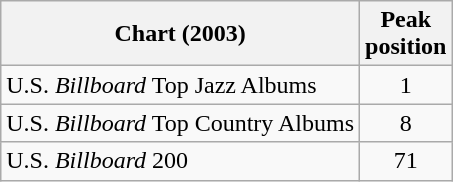<table class="wikitable">
<tr>
<th>Chart (2003)</th>
<th>Peak<br>position</th>
</tr>
<tr>
<td>U.S. <em>Billboard</em> Top Jazz Albums</td>
<td align="center">1</td>
</tr>
<tr>
<td>U.S. <em>Billboard</em> Top Country Albums</td>
<td align="center">8</td>
</tr>
<tr>
<td>U.S. <em>Billboard</em> 200</td>
<td align="center">71</td>
</tr>
</table>
